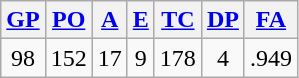<table class="wikitable">
<tr>
<th><a href='#'>GP</a></th>
<th><a href='#'>PO</a></th>
<th><a href='#'>A</a></th>
<th><a href='#'>E</a></th>
<th><a href='#'>TC</a></th>
<th><a href='#'>DP</a></th>
<th><a href='#'>FA</a></th>
</tr>
<tr align=center>
<td>98</td>
<td>152</td>
<td>17</td>
<td>9</td>
<td>178</td>
<td>4</td>
<td>.949</td>
</tr>
</table>
